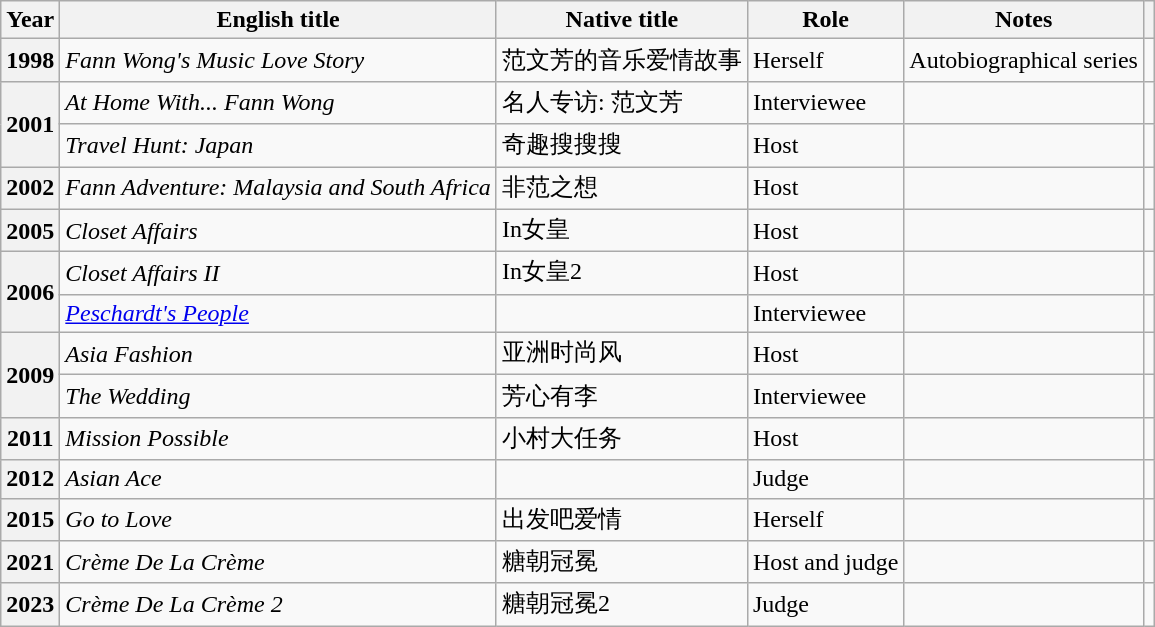<table class="wikitable sortable plainrowheaders">
<tr>
<th scope="col">Year</th>
<th scope="col">English title</th>
<th scope="col">Native title</th>
<th scope="col">Role</th>
<th scope="col" class="unsortable">Notes</th>
<th scope="col" class="unsortable"></th>
</tr>
<tr>
<th scope="row" rowspan="1">1998</th>
<td><em>Fann Wong's Music Love Story</em></td>
<td>范文芳的音乐爱情故事</td>
<td>Herself</td>
<td>Autobiographical series</td>
<td></td>
</tr>
<tr>
<th scope="row" rowspan="2">2001</th>
<td><em>At Home With... Fann Wong</em></td>
<td>名人专访: 范文芳</td>
<td>Interviewee</td>
<td></td>
<td></td>
</tr>
<tr>
<td><em>Travel Hunt: Japan</em></td>
<td>奇趣搜搜搜</td>
<td>Host</td>
<td></td>
<td></td>
</tr>
<tr>
<th scope="row" rowspan="1">2002</th>
<td><em>Fann Adventure: Malaysia and South Africa</em></td>
<td>非范之想</td>
<td>Host</td>
<td></td>
<td></td>
</tr>
<tr>
<th scope="row" rowspan="1">2005</th>
<td><em>Closet Affairs</em></td>
<td>In女皇</td>
<td>Host</td>
<td></td>
<td></td>
</tr>
<tr>
<th scope="row" rowspan="2">2006</th>
<td><em> Closet Affairs II</em></td>
<td>In女皇2</td>
<td>Host</td>
<td></td>
<td></td>
</tr>
<tr>
<td><em><a href='#'>Peschardt's People</a></em></td>
<td></td>
<td>Interviewee</td>
<td></td>
<td></td>
</tr>
<tr>
<th scope="row" rowspan="2">2009</th>
<td><em>Asia Fashion</em></td>
<td>亚洲时尚风</td>
<td>Host</td>
<td></td>
<td></td>
</tr>
<tr>
<td><em>The Wedding</em></td>
<td>芳心有李</td>
<td>Interviewee</td>
<td></td>
<td></td>
</tr>
<tr>
<th scope="row" rowspan="1">2011</th>
<td><em>Mission Possible</em></td>
<td>小村大任务</td>
<td>Host</td>
<td></td>
<td></td>
</tr>
<tr>
<th scope="row" rowspan="1">2012</th>
<td><em>Asian Ace</em></td>
<td></td>
<td>Judge</td>
<td></td>
<td></td>
</tr>
<tr>
<th scope="row" rowspan="1">2015</th>
<td><em>Go to Love</em></td>
<td>出发吧爱情</td>
<td>Herself</td>
<td></td>
<td></td>
</tr>
<tr>
<th scope="row" rowspan="1">2021</th>
<td><em>Crème De La Crème</em></td>
<td>糖朝冠冕</td>
<td>Host and judge</td>
<td></td>
<td></td>
</tr>
<tr>
<th scope="row" rowspan="1">2023</th>
<td><em>Crème De La Crème 2</em></td>
<td>糖朝冠冕2</td>
<td>Judge</td>
<td></td>
<td></td>
</tr>
</table>
